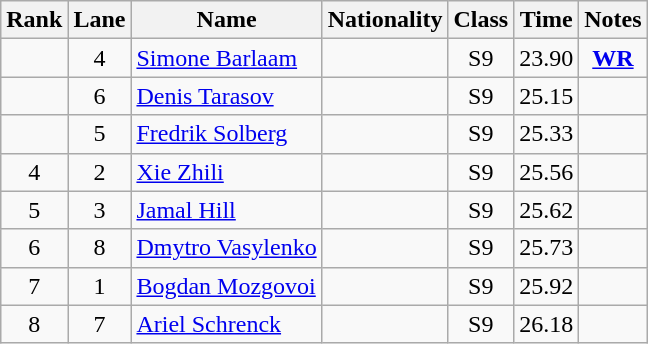<table class="wikitable sortable" style="text-align:center">
<tr>
<th>Rank</th>
<th>Lane</th>
<th>Name</th>
<th>Nationality</th>
<th>Class</th>
<th>Time</th>
<th>Notes</th>
</tr>
<tr>
<td></td>
<td>4</td>
<td align=left><a href='#'>Simone Barlaam</a></td>
<td align=left></td>
<td>S9</td>
<td>23.90</td>
<td><strong><a href='#'>WR</a></strong></td>
</tr>
<tr>
<td></td>
<td>6</td>
<td align=left><a href='#'>Denis Tarasov</a></td>
<td align=left></td>
<td>S9</td>
<td>25.15</td>
<td></td>
</tr>
<tr>
<td></td>
<td>5</td>
<td align=left><a href='#'>Fredrik Solberg</a></td>
<td align=left></td>
<td>S9</td>
<td>25.33</td>
<td></td>
</tr>
<tr>
<td>4</td>
<td>2</td>
<td align=left><a href='#'>Xie Zhili</a></td>
<td align=left></td>
<td>S9</td>
<td>25.56</td>
<td></td>
</tr>
<tr>
<td>5</td>
<td>3</td>
<td align=left><a href='#'>Jamal Hill</a></td>
<td align=left></td>
<td>S9</td>
<td>25.62</td>
<td></td>
</tr>
<tr>
<td>6</td>
<td>8</td>
<td align=left><a href='#'>Dmytro Vasylenko</a></td>
<td align=left></td>
<td>S9</td>
<td>25.73</td>
<td></td>
</tr>
<tr>
<td>7</td>
<td>1</td>
<td align=left><a href='#'>Bogdan Mozgovoi</a></td>
<td align=left></td>
<td>S9</td>
<td>25.92</td>
<td></td>
</tr>
<tr>
<td>8</td>
<td>7</td>
<td align=left><a href='#'>Ariel Schrenck</a></td>
<td align=left></td>
<td>S9</td>
<td>26.18</td>
<td></td>
</tr>
</table>
